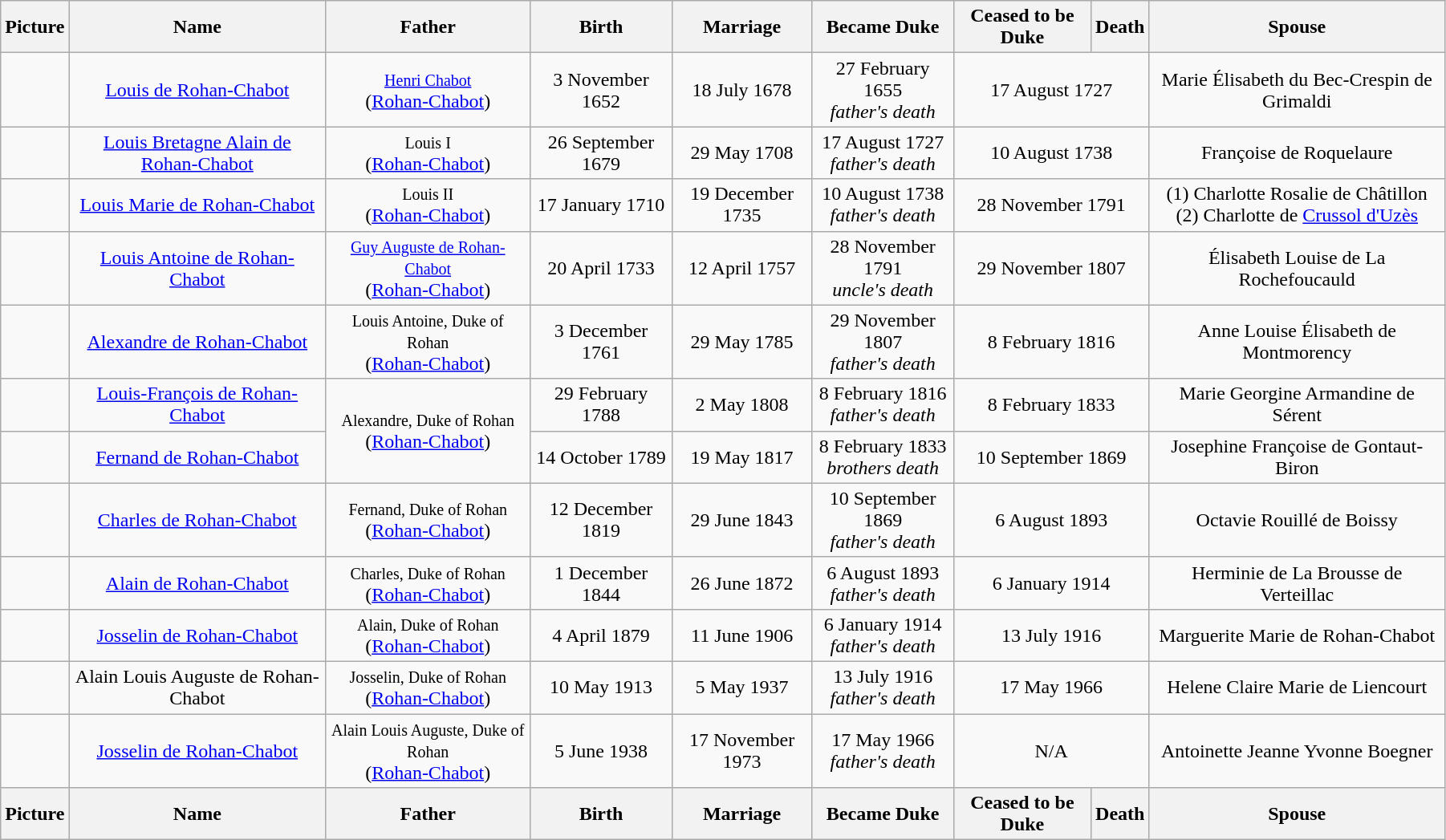<table width=95% class="wikitable">
<tr>
<th>Picture</th>
<th>Name</th>
<th>Father</th>
<th>Birth</th>
<th>Marriage</th>
<th>Became Duke</th>
<th>Ceased to be Duke</th>
<th>Death</th>
<th>Spouse</th>
</tr>
<tr>
<td align="center"></td>
<td align="center"><a href='#'>Louis de Rohan-Chabot</a></td>
<td align="center"><small><a href='#'>Henri Chabot</a></small><br> (<a href='#'>Rohan-Chabot</a>)</td>
<td align="center">3 November 1652</td>
<td align="center">18 July 1678</td>
<td align="center">27 February 1655<br><em>father's death</em></td>
<td align="center" colspan="2">17 August 1727</td>
<td align="center">Marie Élisabeth du Bec-Crespin de Grimaldi</td>
</tr>
<tr>
<td align="center"></td>
<td align="center"><a href='#'>Louis Bretagne Alain de Rohan-Chabot</a></td>
<td align="center"><small>Louis I</small><br> (<a href='#'>Rohan-Chabot</a>)</td>
<td align="center">26 September 1679</td>
<td align="center">29 May 1708</td>
<td align="center">17 August 1727<br><em>father's death</em></td>
<td align="center" colspan="2">10 August 1738</td>
<td align="center">Françoise de Roquelaure</td>
</tr>
<tr>
<td align="center"></td>
<td align="center"><a href='#'>Louis Marie de Rohan-Chabot</a></td>
<td align="center"><small>Louis II</small><br> (<a href='#'>Rohan-Chabot</a>)</td>
<td align="center">17 January 1710</td>
<td align="center">19 December 1735</td>
<td align="center">10 August 1738 <br><em>father's death</em></td>
<td align="center" colspan="2">28 November 1791</td>
<td align="center">(1) Charlotte Rosalie de Châtillon<br>(2) Charlotte de <a href='#'>Crussol d'Uzès</a></td>
</tr>
<tr>
<td align="center"></td>
<td align="center"><a href='#'>Louis Antoine de Rohan-Chabot</a></td>
<td align="center"><small><a href='#'>Guy Auguste de Rohan-Chabot</a></small><br> (<a href='#'>Rohan-Chabot</a>)</td>
<td align="center">20 April 1733</td>
<td align="center">12 April 1757</td>
<td align="center">28 November 1791<br><em>uncle's death</em></td>
<td align="center" colspan="2">29 November 1807</td>
<td align="center">Élisabeth Louise de La Rochefoucauld</td>
</tr>
<tr>
<td align="center"></td>
<td align="center"><a href='#'>Alexandre de Rohan-Chabot</a></td>
<td align="center"><small>Louis Antoine, Duke of Rohan</small><br> (<a href='#'>Rohan-Chabot</a>)</td>
<td align="center">3 December 1761</td>
<td align="center">29 May 1785</td>
<td align="center">29 November 1807<br><em>father's death</em></td>
<td align="center" colspan="2">8 February 1816</td>
<td align="center">Anne Louise Élisabeth de Montmorency</td>
</tr>
<tr>
<td align="center"></td>
<td align="center"><a href='#'>Louis-François de Rohan-Chabot</a></td>
<td align="center" rowspan="2"><small>Alexandre, Duke of Rohan</small><br> (<a href='#'>Rohan-Chabot</a>)</td>
<td align="center">29 February 1788</td>
<td align="center">2 May 1808</td>
<td align="center">8 February 1816<br><em>father's death</em></td>
<td align="center" colspan="2">8 February 1833</td>
<td align="center">Marie Georgine Armandine de Sérent</td>
</tr>
<tr>
<td align="center"></td>
<td align="center"><a href='#'>Fernand de Rohan-Chabot</a></td>
<td align="center">14 October 1789</td>
<td align="center">19 May 1817</td>
<td align="center">8 February 1833<br><em>brothers death</em></td>
<td align="center" colspan="2">10 September 1869</td>
<td align="center">Josephine Françoise de Gontaut-Biron</td>
</tr>
<tr>
<td align="center"></td>
<td align="center"><a href='#'>Charles de Rohan-Chabot</a></td>
<td align="center"><small>Fernand, Duke of Rohan</small><br> (<a href='#'>Rohan-Chabot</a>)</td>
<td align="center">12 December 1819</td>
<td align="center">29 June 1843</td>
<td align="center">10 September 1869<br><em>father's death</em></td>
<td align="center" colspan="2">6 August 1893</td>
<td align="center">Octavie Rouillé de Boissy</td>
</tr>
<tr>
<td align="center"></td>
<td align="center"><a href='#'>Alain de Rohan-Chabot</a></td>
<td align="center"><small>Charles, Duke of Rohan</small><br> (<a href='#'>Rohan-Chabot</a>)</td>
<td align="center">1 December 1844</td>
<td align="center">26 June 1872</td>
<td align="center">6 August 1893<br><em>father's death</em></td>
<td align="center" colspan="2">6 January 1914</td>
<td align="center">Herminie de La Brousse de Verteillac</td>
</tr>
<tr>
<td align="center"></td>
<td align="center"><a href='#'>Josselin de Rohan-Chabot</a></td>
<td align="center"><small>Alain, Duke of Rohan</small><br> (<a href='#'>Rohan-Chabot</a>)</td>
<td align="center">4 April 1879</td>
<td align="center">11 June 1906</td>
<td align="center">6 January 1914<br><em>father's death</em></td>
<td align="center" colspan="2">13 July 1916</td>
<td align="center">Marguerite Marie de Rohan-Chabot</td>
</tr>
<tr>
<td align="center"></td>
<td align="center">Alain Louis Auguste de Rohan-Chabot</td>
<td align="center"><small>Josselin, Duke of Rohan</small><br> (<a href='#'>Rohan-Chabot</a>)</td>
<td align="center">10 May 1913</td>
<td align="center">5 May 1937</td>
<td align="center">13 July 1916<br><em>father's death</em></td>
<td align="center" colspan="2">17 May 1966</td>
<td align="center">Helene Claire Marie de Liencourt</td>
</tr>
<tr>
<td align="center"></td>
<td align="center"><a href='#'>Josselin de Rohan-Chabot</a></td>
<td align="center"><small>Alain Louis Auguste, Duke of Rohan</small><br> (<a href='#'>Rohan-Chabot</a>)</td>
<td align="center">5 June 1938</td>
<td align="center">17 November 1973</td>
<td align="center">17 May 1966<br><em>father's death</em></td>
<td align="center" colspan="2">N/A</td>
<td align="center">Antoinette Jeanne Yvonne Boegner</td>
</tr>
<tr>
<th>Picture</th>
<th>Name</th>
<th>Father</th>
<th>Birth</th>
<th>Marriage</th>
<th>Became Duke</th>
<th>Ceased to be Duke</th>
<th>Death</th>
<th>Spouse</th>
</tr>
</table>
